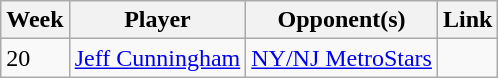<table class=wikitable>
<tr>
<th>Week</th>
<th>Player</th>
<th>Opponent(s)</th>
<th>Link</th>
</tr>
<tr>
<td>20</td>
<td> <a href='#'>Jeff Cunningham</a></td>
<td><a href='#'>NY/NJ MetroStars</a></td>
<td></td>
</tr>
</table>
